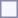<table style="border:1px solid #8888aa; background-color:#f7f8ff; padding:5px; font-size:95%; margin: 0px 12px 12px 0px;">
</table>
